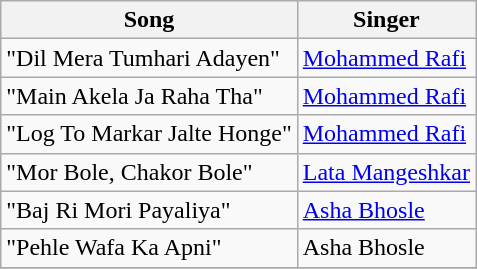<table class="wikitable">
<tr>
<th>Song</th>
<th>Singer</th>
</tr>
<tr>
<td>"Dil Mera Tumhari Adayen"</td>
<td><a href='#'>Mohammed Rafi</a></td>
</tr>
<tr>
<td>"Main Akela Ja Raha Tha"</td>
<td><a href='#'>Mohammed Rafi</a></td>
</tr>
<tr>
<td>"Log To Markar Jalte Honge"</td>
<td><a href='#'>Mohammed Rafi</a></td>
</tr>
<tr>
<td>"Mor Bole, Chakor Bole"</td>
<td><a href='#'>Lata Mangeshkar</a></td>
</tr>
<tr>
<td>"Baj Ri Mori Payaliya"</td>
<td><a href='#'>Asha Bhosle</a></td>
</tr>
<tr>
<td>"Pehle Wafa Ka Apni"</td>
<td>Asha Bhosle</td>
</tr>
<tr>
</tr>
</table>
